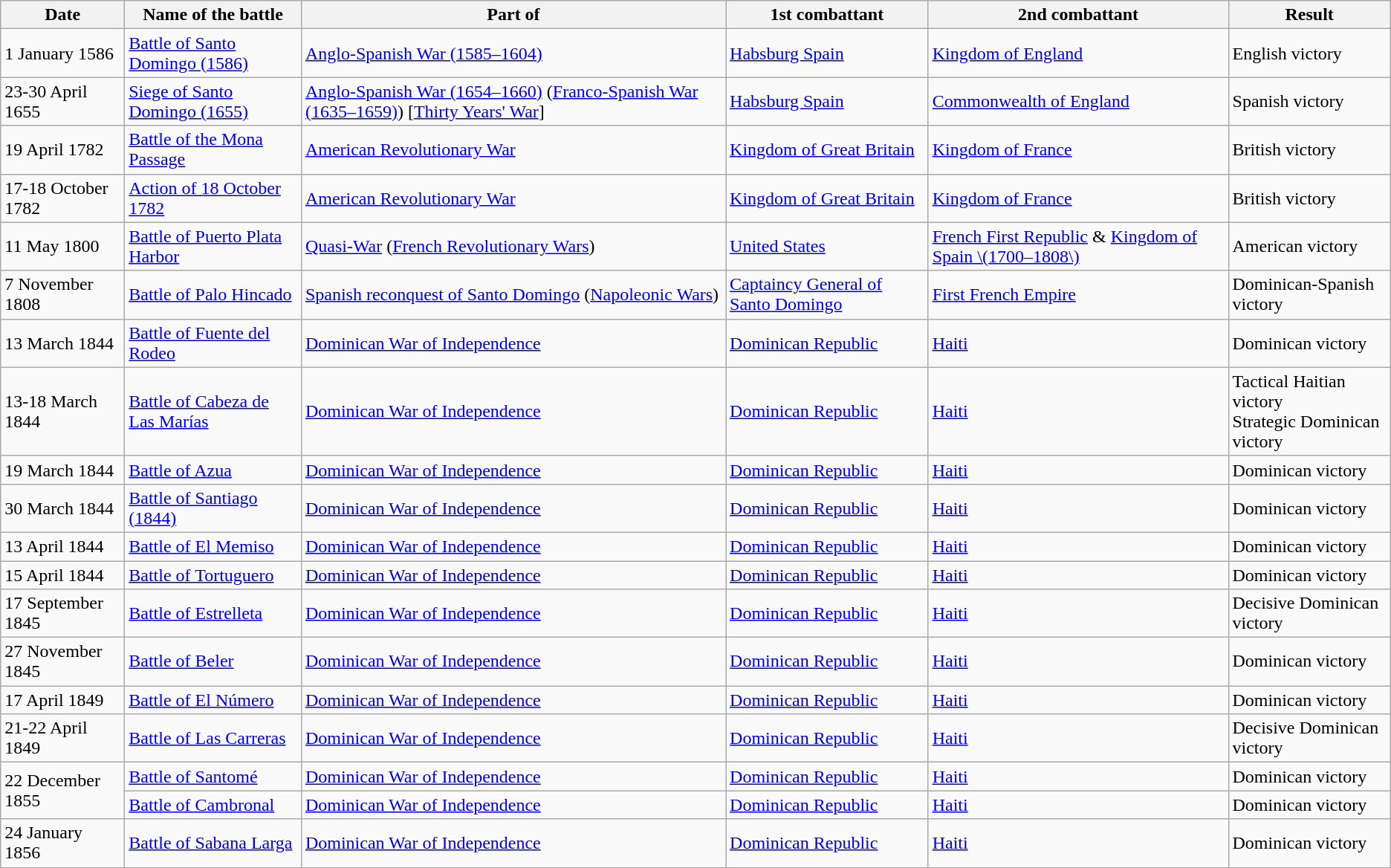<table class="wikitable">
<tr>
<th>Date</th>
<th>Name of the battle</th>
<th>Part of</th>
<th>1st combattant</th>
<th>2nd combattant</th>
<th>Result</th>
</tr>
<tr>
<td>1 January 1586</td>
<td><a href='#'>Battle of Santo Domingo (1586)</a></td>
<td><a href='#'>Anglo-Spanish War (1585–1604)</a></td>
<td><a href='#'>Habsburg Spain</a></td>
<td><a href='#'>Kingdom of England</a></td>
<td>English victory</td>
</tr>
<tr>
<td>23-30 April 1655</td>
<td><a href='#'>Siege of Santo Domingo (1655)</a></td>
<td><a href='#'>Anglo-Spanish War (1654–1660)</a> (<a href='#'>Franco-Spanish War (1635–1659)</a>) [<a href='#'>Thirty Years' War</a>]</td>
<td><a href='#'>Habsburg Spain</a></td>
<td><a href='#'>Commonwealth of England</a></td>
<td>Spanish victory</td>
</tr>
<tr>
<td>19 April 1782</td>
<td><a href='#'>Battle of the Mona Passage</a></td>
<td><a href='#'>American Revolutionary War</a></td>
<td><a href='#'>Kingdom of Great Britain</a></td>
<td><a href='#'>Kingdom of France</a></td>
<td>British victory</td>
</tr>
<tr>
<td>17-18 October 1782</td>
<td><a href='#'>Action of 18 October 1782</a></td>
<td><a href='#'>American Revolutionary War</a></td>
<td><a href='#'>Kingdom of Great Britain</a></td>
<td><a href='#'>Kingdom of France</a></td>
<td>British victory</td>
</tr>
<tr>
<td>11 May 1800</td>
<td><a href='#'>Battle of Puerto Plata Harbor</a></td>
<td><a href='#'>Quasi-War</a> (<a href='#'>French Revolutionary Wars</a>)</td>
<td><a href='#'>United States</a></td>
<td><a href='#'>French First Republic</a> & <a href='#'>Kingdom of Spain \(1700–1808\)</a></td>
<td>American victory</td>
</tr>
<tr>
<td>7 November 1808</td>
<td><a href='#'>Battle of Palo Hincado</a></td>
<td><a href='#'>Spanish reconquest of Santo Domingo</a> (<a href='#'>Napoleonic Wars</a>)</td>
<td><a href='#'>Captaincy General of Santo Domingo</a></td>
<td><a href='#'>First French Empire</a></td>
<td>Dominican-Spanish victory</td>
</tr>
<tr>
<td>13 March 1844</td>
<td><a href='#'>Battle of Fuente del Rodeo</a></td>
<td><a href='#'>Dominican War of Independence</a></td>
<td><a href='#'>Dominican Republic</a></td>
<td><a href='#'>Haiti</a></td>
<td>Dominican victory</td>
</tr>
<tr>
<td>13-18 March 1844</td>
<td><a href='#'>Battle of Cabeza de Las Marías</a></td>
<td><a href='#'>Dominican War of Independence</a></td>
<td><a href='#'>Dominican Republic</a></td>
<td><a href='#'>Haiti</a></td>
<td>Tactical Haitian victory<br>Strategic Dominican victory</td>
</tr>
<tr>
<td>19 March 1844</td>
<td><a href='#'>Battle of Azua</a></td>
<td><a href='#'>Dominican War of Independence</a></td>
<td><a href='#'>Dominican Republic</a></td>
<td><a href='#'>Haiti</a></td>
<td>Dominican victory</td>
</tr>
<tr>
<td>30 March 1844</td>
<td><a href='#'>Battle of Santiago (1844)</a></td>
<td><a href='#'>Dominican War of Independence</a></td>
<td><a href='#'>Dominican Republic</a></td>
<td><a href='#'>Haiti</a></td>
<td>Dominican victory</td>
</tr>
<tr>
<td>13 April 1844</td>
<td><a href='#'>Battle of El Memiso</a></td>
<td><a href='#'>Dominican War of Independence</a></td>
<td><a href='#'>Dominican Republic</a></td>
<td><a href='#'>Haiti</a></td>
<td>Dominican victory</td>
</tr>
<tr>
<td>15 April 1844</td>
<td><a href='#'>Battle of Tortuguero</a></td>
<td><a href='#'>Dominican War of Independence</a></td>
<td><a href='#'>Dominican Republic</a></td>
<td><a href='#'>Haiti</a></td>
<td>Dominican victory</td>
</tr>
<tr>
<td>17 September 1845</td>
<td><a href='#'>Battle of Estrelleta</a></td>
<td><a href='#'>Dominican War of Independence</a></td>
<td><a href='#'>Dominican Republic</a></td>
<td><a href='#'>Haiti</a></td>
<td>Decisive Dominican victory</td>
</tr>
<tr>
<td>27 November 1845</td>
<td><a href='#'>Battle of Beler</a></td>
<td><a href='#'>Dominican War of Independence</a></td>
<td><a href='#'>Dominican Republic</a></td>
<td><a href='#'>Haiti</a></td>
<td>Dominican victory</td>
</tr>
<tr>
<td>17 April 1849</td>
<td><a href='#'>Battle of El Número</a></td>
<td><a href='#'>Dominican War of Independence</a></td>
<td><a href='#'>Dominican Republic</a></td>
<td><a href='#'>Haiti</a></td>
<td>Dominican victory</td>
</tr>
<tr>
<td>21-22 April 1849</td>
<td><a href='#'>Battle of Las Carreras</a></td>
<td><a href='#'>Dominican War of Independence</a></td>
<td><a href='#'>Dominican Republic</a></td>
<td><a href='#'>Haiti</a></td>
<td>Decisive Dominican victory</td>
</tr>
<tr>
<td rowspan="2">22 December 1855</td>
<td><a href='#'>Battle of Santomé</a></td>
<td><a href='#'>Dominican War of Independence</a></td>
<td><a href='#'>Dominican Republic</a></td>
<td><a href='#'>Haiti</a></td>
<td>Dominican victory</td>
</tr>
<tr>
<td><a href='#'>Battle of Cambronal</a></td>
<td><a href='#'>Dominican War of Independence</a></td>
<td><a href='#'>Dominican Republic</a></td>
<td><a href='#'>Haiti</a></td>
<td>Dominican victory</td>
</tr>
<tr>
<td>24 January 1856</td>
<td><a href='#'>Battle of Sabana Larga</a></td>
<td><a href='#'>Dominican War of Independence</a></td>
<td><a href='#'>Dominican Republic</a></td>
<td><a href='#'>Haiti</a></td>
<td>Dominican victory</td>
</tr>
</table>
